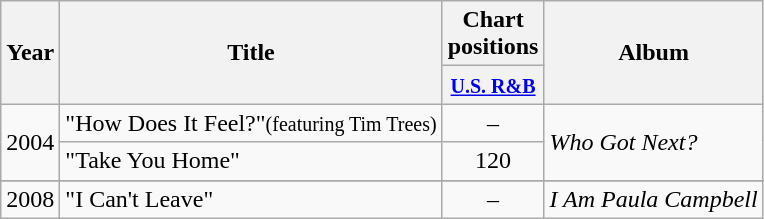<table class="wikitable">
<tr>
<th rowspan="2">Year</th>
<th rowspan="2">Title</th>
<th>Chart positions</th>
<th rowspan="2">Album</th>
</tr>
<tr>
<th width="50"><small><a href='#'>U.S. R&B</a></small></th>
</tr>
<tr>
<td align="center" rowspan="2">2004</td>
<td>"How Does It Feel?"<small>(featuring Tim Trees)</small></td>
<td align="center">–</td>
<td rowspan="2"><em>Who Got Next?</em></td>
</tr>
<tr>
<td>"Take You Home"</td>
<td align="center">120</td>
</tr>
<tr>
</tr>
<tr "Where They Do That At" (featuring Dijohn Thomas, Dru Hill, Boss Man, Pork CHOP)>
<td align="center" rowspan="1">2008</td>
<td>"I Can't Leave"</td>
<td align="center">–</td>
<td rowspan="1"><em>I Am Paula Campbell</em></td>
</tr>
</table>
